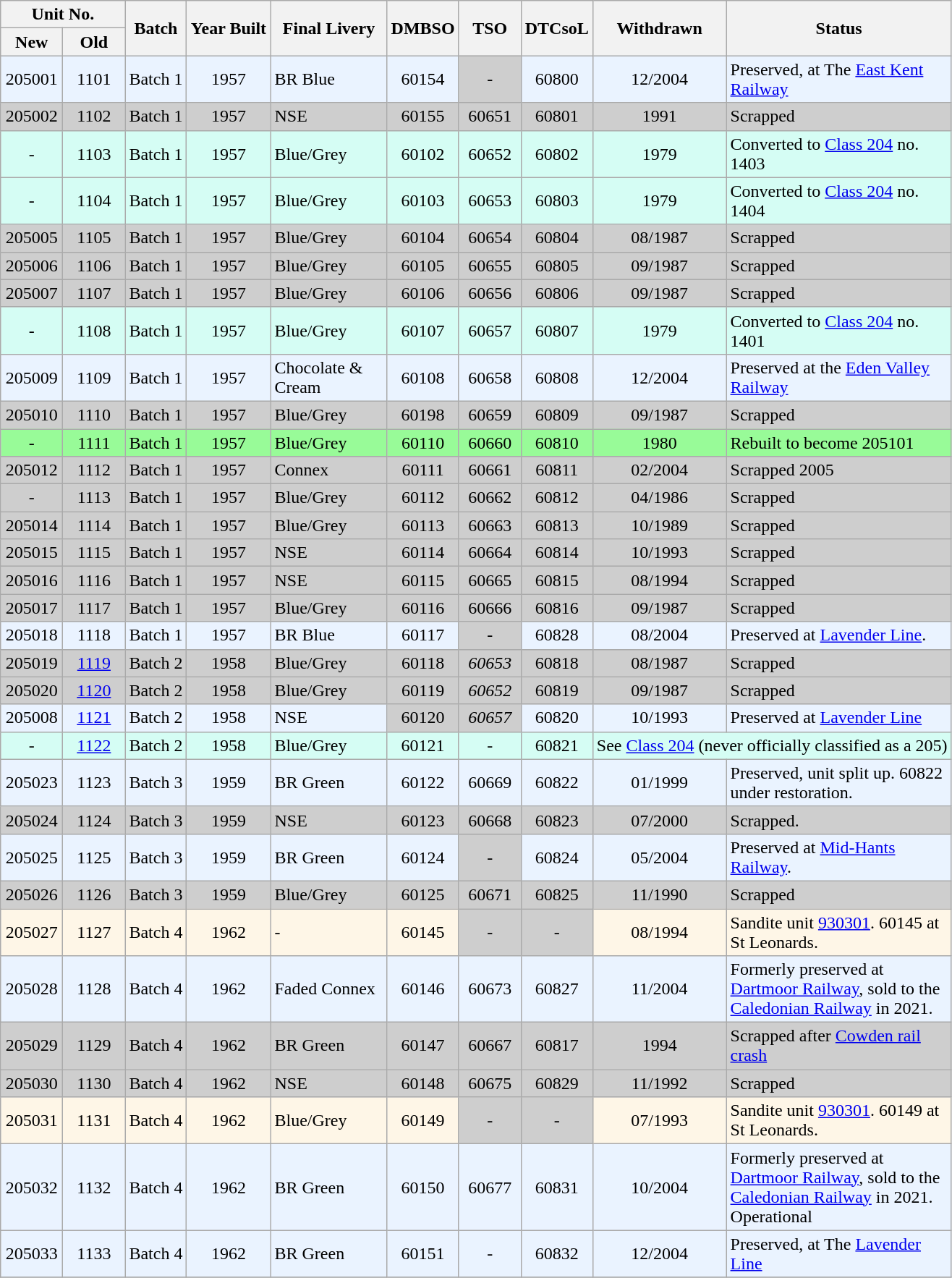<table class="wikitable">
<tr>
<th colspan=2>Unit No.</th>
<th rowspan=2>Batch</th>
<th rowspan=2 width=70>Year Built</th>
<th width=100 rowspan=2 align=left>Final Livery</th>
<th width=50 rowspan=2>DMBSO</th>
<th width=50 rowspan=2>TSO</th>
<th width=50 rowspan=2>DTCsoL</th>
<th rowspan=2>Withdrawn</th>
<th width=200 rowspan=2 align=left>Status</th>
</tr>
<tr>
<th width=50>New</th>
<th width=50>Old</th>
</tr>
<tr>
<td bgcolor=#eaf3ff align=center>205001</td>
<td bgcolor=#eaf3ff align=center>1101</td>
<td bgcolor=#eaf3ff align=center>Batch 1</td>
<td bgcolor=#eaf3ff align=center>1957</td>
<td bgcolor=#eaf3ff>BR Blue</td>
<td bgcolor=#eaf3ff align=center>60154</td>
<td bgcolor=#cecece align=center>-</td>
<td bgcolor=#eaf3ff align=center>60800</td>
<td bgcolor=#eaf3ff align=center>12/2004</td>
<td bgcolor=#eaf3ff align=left>Preserved, at The <a href='#'>East Kent Railway</a></td>
</tr>
<tr>
<td style="background-color:#CECECE" align=center>205002</td>
<td style="background-color:#CECECE" align=center>1102</td>
<td bgcolor=#cecece align=center>Batch 1</td>
<td bgcolor=#cecece align=center>1957</td>
<td style="background-color:#CECECE">NSE</td>
<td style="background-color:#CECECE" align=center>60155</td>
<td style="background-color:#CECECE" align=center>60651</td>
<td style="background-color:#CECECE" align=center>60801</td>
<td style="background-color:#CECECE" align=center>1991</td>
<td style="background-color:#CECECE" align=left>Scrapped</td>
</tr>
<tr>
<td style="background-color:#d5fdf4" align=center>-</td>
<td style="background-color:#d5fdf4" align=center>1103</td>
<td bgcolor=#d5fdf4 align=center>Batch 1</td>
<td bgcolor=#d5fdf4 align=center>1957</td>
<td style="background-color:#d5fdf4">Blue/Grey</td>
<td style="background-color:#d5fdf4" align=center>60102</td>
<td style="background-color:#d5fdf4" align=center>60652</td>
<td style="background-color:#d5fdf4" align=center>60802</td>
<td style="background-color:#d5fdf4" align=center>1979</td>
<td style="background-color:#d5fdf4" align=left>Converted to <a href='#'>Class 204</a> no. 1403</td>
</tr>
<tr>
<td style="background-color:#d5fdf4" align=center>-</td>
<td style="background-color:#d5fdf4" align=center>1104</td>
<td bgcolor=#d5fdf4 align=center>Batch 1</td>
<td bgcolor=#d5fdf4 align=center>1957</td>
<td style="background-color:#d5fdf4">Blue/Grey</td>
<td style="background-color:#d5fdf4" align=center>60103</td>
<td style="background-color:#d5fdf4" align=center>60653</td>
<td style="background-color:#d5fdf4" align=center>60803</td>
<td style="background-color:#d5fdf4" align=center>1979</td>
<td style="background-color:#d5fdf4" align=left>Converted to <a href='#'>Class 204</a> no. 1404</td>
</tr>
<tr>
<td style="background-color:#CECECE" align=center>205005</td>
<td style="background-color:#CECECE" align=center>1105</td>
<td bgcolor=#cecece align=center>Batch 1</td>
<td bgcolor=#cecece align=center>1957</td>
<td style="background-color:#CECECE">Blue/Grey</td>
<td style="background-color:#CECECE" align=center>60104</td>
<td style="background-color:#CECECE" align=center>60654</td>
<td style="background-color:#CECECE" align=center>60804</td>
<td style="background-color:#CECECE" align=center>08/1987</td>
<td style="background-color:#CECECE" align=left>Scrapped</td>
</tr>
<tr>
<td style="background-color:#CECECE" align=center>205006</td>
<td style="background-color:#CECECE" align=center>1106</td>
<td bgcolor=#cecece align=center>Batch 1</td>
<td bgcolor=#cecece align=center>1957</td>
<td style="background-color:#CECECE">Blue/Grey</td>
<td style="background-color:#CECECE" align=center>60105</td>
<td style="background-color:#CECECE" align=center>60655</td>
<td style="background-color:#CECECE" align=center>60805</td>
<td style="background-color:#CECECE" align=center>09/1987</td>
<td style="background-color:#CECECE" align=left>Scrapped</td>
</tr>
<tr>
<td style="background-color:#CECECE" align=center>205007</td>
<td style="background-color:#CECECE" align=center>1107</td>
<td bgcolor=#cecece align=center>Batch 1</td>
<td bgcolor=#cecece align=center>1957</td>
<td style="background-color:#CECECE">Blue/Grey</td>
<td style="background-color:#CECECE" align=center>60106</td>
<td style="background-color:#CECECE" align=center>60656</td>
<td style="background-color:#CECECE" align=center>60806</td>
<td style="background-color:#CECECE" align=center>09/1987</td>
<td style="background-color:#CECECE" align=left>Scrapped</td>
</tr>
<tr>
<td style="background-color:#d5fdf4" align=center>-</td>
<td style="background-color:#d5fdf4" align=center>1108</td>
<td bgcolor=#d5fdf4 align=center>Batch 1</td>
<td bgcolor=#d5fdf4 align=center>1957</td>
<td style="background-color:#d5fdf4">Blue/Grey</td>
<td style="background-color:#d5fdf4" align=center>60107</td>
<td style="background-color:#d5fdf4" align=center>60657</td>
<td style="background-color:#d5fdf4" align=center>60807</td>
<td style="background-color:#d5fdf4" align=center>1979</td>
<td style="background-color:#d5fdf4" align=left>Converted to <a href='#'>Class 204</a> no. 1401</td>
</tr>
<tr>
<td style="background-color:#eaf3ff" align=center>205009</td>
<td style="background-color:#eaf3ff" align=center>1109</td>
<td bgcolor=#eaf3ff align=center>Batch 1</td>
<td bgcolor=#eaf3ff align=center>1957</td>
<td style="background-color:#eaf3ff">Chocolate & Cream</td>
<td style="background-color:#eaf3ff" align=center>60108</td>
<td style="background-color:#eaf3ff" align=center>60658</td>
<td style="background-color:#eaf3ff" align=center>60808</td>
<td style="background-color:#eaf3ff" align=center>12/2004</td>
<td style="background-color:#eaf3ff" align=left>Preserved at the <a href='#'>Eden Valley Railway</a></td>
</tr>
<tr>
<td style="background-color:#CECECE" align=center>205010</td>
<td style="background-color:#CECECE" align=center>1110</td>
<td bgcolor=#cecece align=center>Batch 1</td>
<td bgcolor=#cecece align=center>1957</td>
<td style="background-color:#CECECE">Blue/Grey</td>
<td style="background-color:#CECECE" align=center>60198</td>
<td style="background-color:#CECECE" align=center>60659</td>
<td style="background-color:#CECECE" align=center>60809</td>
<td style="background-color:#CECECE" align=center>09/1987</td>
<td style="background-color:#CECECE" align=left>Scrapped</td>
</tr>
<tr>
<td style="background-color:#98FB98" align=center>-</td>
<td style="background-color:#98FB98" align=center>1111</td>
<td bgcolor=#98fb98 align=center>Batch 1</td>
<td bgcolor=#98fb98 align=center>1957</td>
<td style="background-color:#98FB98">Blue/Grey</td>
<td style="background-color:#98FB98" align=center>60110</td>
<td style="background-color:#98FB98" align=center>60660</td>
<td style="background-color:#98FB98" align=center>60810</td>
<td style="background-color:#98FB98" align=center>1980</td>
<td style="background-color:#98FB98" align=left>Rebuilt to become 205101</td>
</tr>
<tr>
<td style="background-color:#CECECE" align=center>205012</td>
<td style="background-color:#CECECE" align=center>1112</td>
<td bgcolor=#cecece align=center>Batch 1</td>
<td bgcolor=#cecece align=center>1957</td>
<td style="background-color:#CECECE">Connex</td>
<td bgcolor=#cecece align=center>60111</td>
<td style="background-color:#CECECE" align=center>60661</td>
<td style="background-color:#CECECE" align=center>60811</td>
<td style="background-color:#CECECE" align=center>02/2004</td>
<td style="background-color:#CECECE" align=left>Scrapped 2005</td>
</tr>
<tr>
<td style="background-color:#CECECE" align=center>-</td>
<td style="background-color:#CECECE" align=center>1113</td>
<td bgcolor=#cecece align=center>Batch 1</td>
<td bgcolor=#cecece align=center>1957</td>
<td style="background-color:#CECECE">Blue/Grey</td>
<td style="background-color:#CECECE" align=center>60112</td>
<td style="background-color:#CECECE" align=center>60662</td>
<td style="background-color:#CECECE" align=center>60812</td>
<td style="background-color:#CECECE" align=center>04/1986</td>
<td style="background-color:#CECECE" align=left>Scrapped</td>
</tr>
<tr>
<td style="background-color:#CECECE" align=center>205014</td>
<td style="background-color:#CECECE" align=center>1114</td>
<td bgcolor=#cecece align=center>Batch 1</td>
<td bgcolor=#cecece align=center>1957</td>
<td style="background-color:#CECECE">Blue/Grey</td>
<td style="background-color:#CECECE" align=center>60113</td>
<td style="background-color:#CECECE" align=center>60663</td>
<td style="background-color:#CECECE" align=center>60813</td>
<td style="background-color:#CECECE" align=center>10/1989</td>
<td style="background-color:#CECECE" align=left>Scrapped</td>
</tr>
<tr>
<td style="background-color:#CECECE" align=center>205015</td>
<td style="background-color:#CECECE" align=center>1115</td>
<td bgcolor=#cecece align=center>Batch 1</td>
<td bgcolor=#cecece align=center>1957</td>
<td style="background-color:#CECECE">NSE</td>
<td style="background-color:#CECECE" align=center>60114</td>
<td style="background-color:#CECECE" align=center>60664</td>
<td style="background-color:#CECECE" align=center>60814</td>
<td style="background-color:#CECECE" align=center>10/1993</td>
<td style="background-color:#CECECE" align=left>Scrapped</td>
</tr>
<tr>
<td style="background-color:#CECECE" align=center>205016</td>
<td style="background-color:#CECECE" align=center>1116</td>
<td bgcolor=#cecece align=center>Batch 1</td>
<td bgcolor=#cecece align=center>1957</td>
<td style="background-color:#CECECE">NSE</td>
<td style="background-color:#CECECE" align=center>60115</td>
<td style="background-color:#CECECE" align=center>60665</td>
<td style="background-color:#CECECE" align=center>60815</td>
<td style="background-color:#CECECE" align=center>08/1994</td>
<td style="background-color:#CECECE" align=left>Scrapped</td>
</tr>
<tr>
<td style="background-color:#CECECE" align=center>205017</td>
<td style="background-color:#CECECE" align=center>1117</td>
<td bgcolor=#cecece align=center>Batch 1</td>
<td bgcolor=#cecece align=center>1957</td>
<td style="background-color:#CECECE">Blue/Grey</td>
<td style="background-color:#CECECE" align=center>60116</td>
<td style="background-color:#CECECE" align=center>60666</td>
<td style="background-color:#CECECE" align=center>60816</td>
<td style="background-color:#CECECE" align=center>09/1987</td>
<td style="background-color:#CECECE" align=left>Scrapped</td>
</tr>
<tr>
<td style="background-color:#eaf3ff" align=center>205018</td>
<td style="background-color:#eaf3ff" align=center>1118</td>
<td bgcolor=#eaf3ff align=center>Batch 1</td>
<td bgcolor=#eaf3ff align=center>1957</td>
<td style="background-color:#eaf3ff">BR Blue</td>
<td style="background-color:#eaf3ff" align=center>60117</td>
<td style="background-color:#cecece" align=center>-</td>
<td style="background-color:#eaf3ff" align=center>60828</td>
<td style="background-color:#eaf3ff" align=center>08/2004</td>
<td style="background-color:#eaf3ff" align=left>Preserved at <a href='#'>Lavender Line</a>.</td>
</tr>
<tr>
<td style="background-color:#CECECE" align=center>205019</td>
<td style="background-color:#CECECE" align=center><a href='#'>1119</a></td>
<td bgcolor=#cecece align=center>Batch 2</td>
<td bgcolor=#cecece align=center>1958</td>
<td style="background-color:#CECECE">Blue/Grey</td>
<td style="background-color:#CECECE" align=center>60118</td>
<td style="background-color:#CECECE" align=center><em>60653</em></td>
<td style="background-color:#CECECE" align=center>60818</td>
<td style="background-color:#CECECE" align=center>08/1987</td>
<td style="background-color:#CECECE" align=left>Scrapped</td>
</tr>
<tr>
<td style="background-color:#CECECE" align=center>205020</td>
<td style="background-color:#CECECE" align=center><a href='#'>1120</a></td>
<td bgcolor=#cecece align=center>Batch 2</td>
<td bgcolor=#cecece align=center>1958</td>
<td style="background-color:#CECECE">Blue/Grey</td>
<td style="background-color:#CECECE" align=center>60119</td>
<td style="background-color:#CECECE" align=center><em>60652</em></td>
<td style="background-color:#CECECE" align=center>60819</td>
<td style="background-color:#CECECE" align=center>09/1987</td>
<td style="background-color:#CECECE" align=left>Scrapped</td>
</tr>
<tr>
<td style="background-color:#eaf3ff" align=center>205008</td>
<td style="background-color:#eaf3ff" align=center><a href='#'>1121</a></td>
<td bgcolor=#eaf3ff align=center>Batch 2</td>
<td bgcolor=#eaf3ff align=center>1958</td>
<td style="background-color:#eaf3ff">NSE</td>
<td style="background-color:#CECECE" align=center>60120</td>
<td style="background-color:#CECECE" align=center><em>60657</em></td>
<td style="background-color:#eaf3ff" align=center>60820</td>
<td style="background-color:#eaf3ff" align=center>10/1993</td>
<td style="background-color:#eaf3ff" align=left>Preserved at <a href='#'>Lavender Line</a></td>
</tr>
<tr>
<td style="background-color:#d5fdf4" align=center>-</td>
<td style="background-color:#d5fdf4" align=center><a href='#'>1122</a></td>
<td bgcolor=#d5fdf4 align=center>Batch 2</td>
<td bgcolor=#d5fdf4 align=center>1958</td>
<td style="background-color:#d5fdf4">Blue/Grey</td>
<td style="background-color:#d5fdf4" align=center>60121</td>
<td style="background-color:#d5fdf4" align=center>-</td>
<td style="background-color:#d5fdf4" align=center>60821</td>
<td colspan=2 style="background-color:#d5fdf4" align=center>See <a href='#'>Class 204</a> (never officially classified as a 205)</td>
</tr>
<tr>
<td style="background-color:#eaf3ff" align=center>205023</td>
<td style="background-color:#eaf3ff" align=center>1123</td>
<td bgcolor=#eaf3ff align=center>Batch 3</td>
<td bgcolor=#eaf3ff align=center>1959</td>
<td style="background-color:#eaf3ff">BR Green</td>
<td style="background-color:#eaf3ff" align=center>60122</td>
<td style="background-color:#eaf3ff" align=center>60669</td>
<td style="background-color:#eaf3ff" align=center>60822</td>
<td style="background-color:#eaf3ff" align=center>01/1999</td>
<td style="background-color:#eaf3ff" align=left>Preserved, unit split up. 60822 under restoration.</td>
</tr>
<tr>
<td style="background-color:#CECECE" align=center>205024</td>
<td style="background-color:#CECECE" align=center>1124</td>
<td bgcolor=#cecece align=center>Batch 3</td>
<td bgcolor=#cecece align=center>1959</td>
<td style="background-color:#CECECE">NSE</td>
<td style="background-color:#CECECE" align=center>60123</td>
<td style="background-color:#CECECE" align=center>60668</td>
<td style="background-color:#CECECE" align=center>60823</td>
<td style="background-color:#CECECE" align=center>07/2000</td>
<td style="background-color:#CECECE" align=left>Scrapped.</td>
</tr>
<tr>
<td style="background-color:#eaf3ff" align=center>205025</td>
<td style="background-color:#eaf3ff" align=center>1125</td>
<td bgcolor=#eaf3ff align=center>Batch 3</td>
<td bgcolor=#eaf3ff align=center>1959</td>
<td style="background-color:#eaf3ff">BR Green</td>
<td style="background-color:#eaf3ff" align=center>60124</td>
<td style="background-color:#CECECE" align=center>-</td>
<td style="background-color:#eaf3ff" align=center>60824</td>
<td style="background-color:#eaf3ff" align=center>05/2004</td>
<td style="background-color:#eaf3ff" align=left>Preserved at <a href='#'>Mid-Hants Railway</a>.</td>
</tr>
<tr>
<td style="background-color:#CECECE" align=center>205026</td>
<td style="background-color:#CECECE" align=center>1126</td>
<td bgcolor=#cecece align=center>Batch 3</td>
<td bgcolor=#cecece align=center>1959</td>
<td style="background-color:#CECECE">Blue/Grey</td>
<td style="background-color:#CECECE" align=center>60125</td>
<td style="background-color:#CECECE" align=center>60671</td>
<td style="background-color:#CECECE" align=center>60825</td>
<td style="background-color:#CECECE" align=center>11/1990</td>
<td style="background-color:#CECECE" align=left>Scrapped</td>
</tr>
<tr>
<td style="background-color:#fef6e7" align=center>205027</td>
<td style="background-color:#fef6e7" align=center>1127</td>
<td bgcolor=#fef6e7 align=center>Batch 4</td>
<td bgcolor=#fef6e7 align=center>1962</td>
<td style="background-color:#fef6e7">-</td>
<td style="background-color:#fef6e7" align=center>60145</td>
<td style="background-color:#CECECE" align=center>-</td>
<td style="background-color:#CECECE" align=center>-</td>
<td style="background-color:#fef6e7" align=center>08/1994</td>
<td style="background-color:#fef6e7" align=left>Sandite unit <a href='#'>930301</a>. 60145 at St Leonards.</td>
</tr>
<tr>
<td style="background-color:#eaf3ff" align=center>205028</td>
<td style="background-color:#eaf3ff" align=center>1128</td>
<td bgcolor=#eaf3ff align=center>Batch 4</td>
<td bgcolor=#eaf3ff align=center>1962</td>
<td style="background-color:#eaf3ff">Faded Connex</td>
<td style="background-color:#eaf3ff" align=center>60146</td>
<td style="background-color:#eaf3ff" align=center>60673</td>
<td style="background-color:#eaf3ff" align=center>60827</td>
<td style="background-color:#eaf3ff" align=center>11/2004</td>
<td style="background-color:#eaf3ff" align=left>Formerly preserved at <a href='#'>Dartmoor Railway</a>, sold to the <a href='#'>Caledonian Railway</a> in 2021.</td>
</tr>
<tr>
<td style="background-color:#CECECE" align=center>205029</td>
<td style="background-color:#CECECE" align=center>1129</td>
<td bgcolor=#cecece align=center>Batch 4</td>
<td bgcolor=#cecece align=center>1962</td>
<td style="background-color:#CECECE">BR Green</td>
<td style="background-color:#CECECE" align=center>60147</td>
<td style="background-color:#CECECE" align=center>60667</td>
<td style="background-color:#CECECE" align=center>60817</td>
<td style="background-color:#CECECE" align=center>1994</td>
<td style="background-color:#CECECE" align=left>Scrapped after <a href='#'>Cowden rail crash</a></td>
</tr>
<tr>
<td style="background-color:#CECECE" align=center>205030</td>
<td style="background-color:#CECECE" align=center>1130</td>
<td bgcolor=#cecece align=center>Batch 4</td>
<td bgcolor=#cecece align=center>1962</td>
<td style="background-color:#CECECE">NSE</td>
<td style="background-color:#CECECE" align=center>60148</td>
<td style="background-color:#CECECE" align=center>60675</td>
<td style="background-color:#CECECE" align=center>60829</td>
<td style="background-color:#CECECE" align=center>11/1992</td>
<td style="background-color:#CECECE" align=left>Scrapped</td>
</tr>
<tr>
<td style="background-color:#fef6e7" align=center>205031</td>
<td style="background-color:#fef6e7" align=center>1131</td>
<td bgcolor=#fef6e7 align=center>Batch 4</td>
<td bgcolor=#fef6e7 align=center>1962</td>
<td style="background-color:#fef6e7">Blue/Grey</td>
<td style="background-color:#fef6e7" align=center>60149</td>
<td style="background-color:#CECECE" align=center>-</td>
<td style="background-color:#CECECE" align=center>-</td>
<td style="background-color:#fef6e7" align=center>07/1993</td>
<td style="background-color:#fef6e7" align=left>Sandite unit <a href='#'>930301</a>. 60149 at St Leonards.</td>
</tr>
<tr>
<td style="background-color:#eaf3ff" align=center>205032</td>
<td style="background-color:#eaf3ff" align=center>1132</td>
<td bgcolor=#eaf3ff align=center>Batch 4</td>
<td bgcolor=#eaf3ff align=center>1962</td>
<td style="background-color:#eaf3ff">BR Green</td>
<td style="background-color:#eaf3ff" align=center>60150</td>
<td style="background-color:#eaf3ff" align=center>60677</td>
<td style="background-color:#eaf3ff" align=center>60831</td>
<td style="background-color:#eaf3ff" align=center>10/2004</td>
<td style="background-color:#eaf3ff" align=left>Formerly preserved at <a href='#'>Dartmoor Railway</a>, sold to the <a href='#'>Caledonian Railway</a> in 2021. Operational</td>
</tr>
<tr>
<td bgcolor=#eaf3ff align=center>205033</td>
<td bgcolor=#eaf3ff align=center>1133</td>
<td bgcolor=#eaf3ff align=center>Batch 4</td>
<td bgcolor=#eaf3ff align=center>1962</td>
<td bgcolor=#eaf3ff>BR Green</td>
<td bgcolor=#eaf3ff align=center>60151</td>
<td bgcolor=#eaf3ff align=center>-</td>
<td bgcolor=#eaf3ff align=center>60832</td>
<td bgcolor=#eaf3ff align=center>12/2004</td>
<td bgcolor=#eaf3ff align=left>Preserved, at The <a href='#'>Lavender Line</a></td>
</tr>
<tr>
</tr>
</table>
